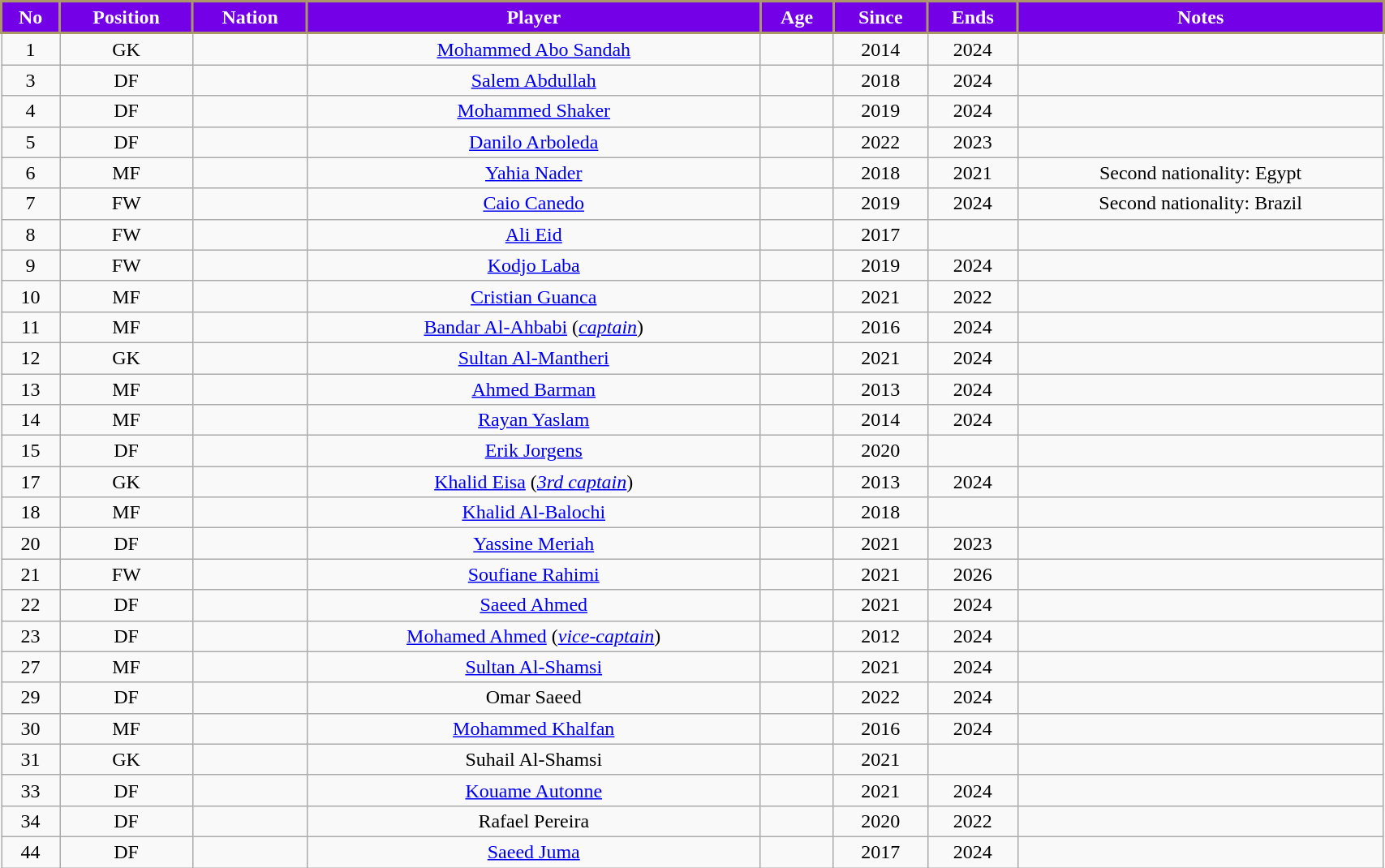<table class="wikitable sortable" style="width:90%; text-align:center; font-size:100%; text-align:centre;">
<tr>
<th style="color:#FFFFFF; background: #7300E6; border:2px solid #AB9767;">No</th>
<th style="color:#FFFFFF; background: #7300E6; border:2px solid #AB9767;">Position</th>
<th style="color:#FFFFFF; background: #7300E6; border:2px solid #AB9767;">Nation</th>
<th style="color:#FFFFFF; background: #7300E6; border:2px solid #AB9767;">Player</th>
<th style="color:#FFFFFF; background: #7300E6; border:2px solid #AB9767;">Age</th>
<th style="color:#FFFFFF; background: #7300E6; border:2px solid #AB9767;">Since</th>
<th style="color:#FFFFFF; background: #7300E6; border:2px solid #AB9767;">Ends</th>
<th style="color:#FFFFFF; background: #7300E6; border:2px solid #AB9767;">Notes</th>
</tr>
<tr>
<td align=center>1</td>
<td align=center>GK</td>
<td align=center></td>
<td align=center><a href='#'>Mohammed Abo Sandah</a></td>
<td align=center></td>
<td align=center>2014</td>
<td align=center>2024</td>
<td></td>
</tr>
<tr>
<td align=center>3</td>
<td align=center>DF</td>
<td align=center></td>
<td align=center><a href='#'>Salem Abdullah</a></td>
<td align=center></td>
<td align=center>2018</td>
<td align=center>2024</td>
<td></td>
</tr>
<tr>
<td align=center>4</td>
<td align=center>DF</td>
<td align=center></td>
<td align=center><a href='#'>Mohammed Shaker</a></td>
<td align=center></td>
<td align=center>2019</td>
<td align=center>2024</td>
</tr>
<tr>
<td align=center>5</td>
<td align=center>DF</td>
<td align=center></td>
<td align=center><a href='#'>Danilo Arboleda</a></td>
<td align=center></td>
<td align=center>2022</td>
<td align=center>2023</td>
<td></td>
</tr>
<tr>
<td align=center>6</td>
<td align=center>MF</td>
<td align=center></td>
<td align=center><a href='#'>Yahia Nader</a></td>
<td align=center></td>
<td align=center>2018</td>
<td align=center>2021</td>
<td>Second nationality: Egypt</td>
</tr>
<tr>
<td align=center>7</td>
<td align=center>FW</td>
<td align=center></td>
<td align=center><a href='#'>Caio Canedo</a></td>
<td align=center></td>
<td align=center>2019</td>
<td align=center>2024</td>
<td>Second nationality: Brazil</td>
</tr>
<tr>
<td align=center>8</td>
<td align=center>FW</td>
<td align=center></td>
<td align=center><a href='#'>Ali Eid</a></td>
<td align=center></td>
<td align=center>2017</td>
<td align=center></td>
<td></td>
</tr>
<tr>
<td align=center>9</td>
<td align=center>FW</td>
<td align=center></td>
<td align=center><a href='#'>Kodjo Laba</a></td>
<td align=center></td>
<td align=center>2019</td>
<td align=center>2024</td>
<td></td>
</tr>
<tr>
<td align=center>10</td>
<td align=center>MF</td>
<td align=center></td>
<td align=center><a href='#'>Cristian Guanca</a></td>
<td align=center></td>
<td align=center>2021</td>
<td align=center>2022</td>
<td></td>
</tr>
<tr>
<td align=center>11</td>
<td align=center>MF</td>
<td align=center></td>
<td align=center><a href='#'>Bandar Al-Ahbabi</a> (<em><a href='#'>captain</a></em>)</td>
<td align=center></td>
<td align=center>2016</td>
<td align=center>2024</td>
<td></td>
</tr>
<tr>
<td align=center>12</td>
<td align=center>GK</td>
<td align=center></td>
<td align=center><a href='#'>Sultan Al-Mantheri</a></td>
<td align=center></td>
<td align=center>2021</td>
<td align=center>2024</td>
<td></td>
</tr>
<tr>
<td align=center>13</td>
<td align=center>MF</td>
<td align=center></td>
<td align=center><a href='#'>Ahmed Barman</a></td>
<td align=center></td>
<td align=center>2013</td>
<td align=center>2024</td>
<td></td>
</tr>
<tr>
<td align=center>14</td>
<td align=center>MF</td>
<td align=center></td>
<td align=center><a href='#'>Rayan Yaslam</a></td>
<td align=center></td>
<td align=center>2014</td>
<td align=center>2024</td>
<td></td>
</tr>
<tr>
<td align=center>15</td>
<td align=center>DF</td>
<td align=center></td>
<td align=center><a href='#'>Erik Jorgens</a></td>
<td align=center></td>
<td align=center>2020</td>
<td align=center></td>
<td></td>
</tr>
<tr>
<td align=center>17</td>
<td align=center>GK</td>
<td align=center></td>
<td align=center><a href='#'>Khalid Eisa</a> (<em><a href='#'>3rd captain</a></em>)</td>
<td align=center></td>
<td align=center>2013</td>
<td align=center>2024</td>
<td></td>
</tr>
<tr>
<td align=center>18</td>
<td align=center>MF</td>
<td align=center></td>
<td align=center><a href='#'>Khalid Al-Balochi</a></td>
<td align=center></td>
<td align=center>2018</td>
<td align=center></td>
<td></td>
</tr>
<tr>
<td align=center>20</td>
<td align=center>DF</td>
<td align=center></td>
<td align=center><a href='#'>Yassine Meriah</a></td>
<td align=center></td>
<td align=center>2021</td>
<td align=center>2023</td>
<td></td>
</tr>
<tr>
<td align=center>21</td>
<td align=center>FW</td>
<td align=center></td>
<td align=center><a href='#'>Soufiane Rahimi</a></td>
<td align=center></td>
<td align=center>2021</td>
<td align=center>2026</td>
<td></td>
</tr>
<tr>
<td align=center>22</td>
<td align=center>DF</td>
<td align=center></td>
<td align=center><a href='#'>Saeed Ahmed</a></td>
<td align=center></td>
<td align=center>2021</td>
<td align=center>2024</td>
<td></td>
</tr>
<tr>
<td align=center>23</td>
<td align=center>DF</td>
<td align=center></td>
<td align=center><a href='#'>Mohamed Ahmed</a> (<em><a href='#'>vice-captain</a></em>)</td>
<td align=center></td>
<td align=center>2012</td>
<td align=center>2024</td>
<td></td>
</tr>
<tr>
<td align=center>27</td>
<td align=center>MF</td>
<td align=center></td>
<td align=center><a href='#'>Sultan Al-Shamsi</a></td>
<td align=center></td>
<td align=center>2021</td>
<td align=center>2024</td>
<td></td>
</tr>
<tr>
<td align=center>29</td>
<td align=center>DF</td>
<td align=center></td>
<td align=center>Omar Saeed</td>
<td align=center></td>
<td align=center>2022</td>
<td align=center>2024</td>
</tr>
<tr>
<td align=center>30</td>
<td align=center>MF</td>
<td align=center></td>
<td align=center><a href='#'>Mohammed Khalfan</a></td>
<td align=center></td>
<td align=center>2016</td>
<td align=center>2024</td>
<td></td>
</tr>
<tr>
<td align=center>31</td>
<td align=center>GK</td>
<td align=center></td>
<td align=center>Suhail Al-Shamsi</td>
<td align=center></td>
<td align=center>2021</td>
<td align=center></td>
<td></td>
</tr>
<tr>
<td align=center>33</td>
<td align=center>DF</td>
<td align=center></td>
<td align=center><a href='#'>Kouame Autonne</a></td>
<td align=center></td>
<td align=center>2021</td>
<td align=center>2024</td>
<td></td>
</tr>
<tr>
<td align=center>34</td>
<td align=center>DF</td>
<td align=center></td>
<td align=center>Rafael Pereira</td>
<td align=center></td>
<td align=center>2020</td>
<td align=center>2022</td>
<td></td>
</tr>
<tr>
<td align=center>44</td>
<td align=center>DF</td>
<td align=center></td>
<td align=center><a href='#'>Saeed Juma</a></td>
<td align=center></td>
<td align=center>2017</td>
<td align=center>2024</td>
<td></td>
</tr>
</table>
